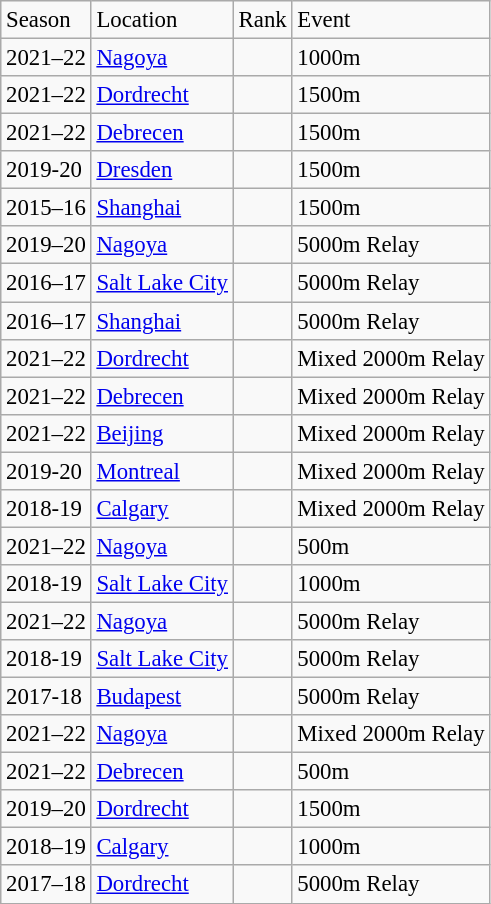<table class="wikitable sortable" style="font-size:95%" style="text-align:center">
<tr>
<td>Season</td>
<td>Location</td>
<td>Rank</td>
<td>Event</td>
</tr>
<tr>
<td>2021–22</td>
<td> <a href='#'>Nagoya</a></td>
<td></td>
<td>1000m</td>
</tr>
<tr>
<td>2021–22</td>
<td> <a href='#'>Dordrecht</a></td>
<td></td>
<td>1500m</td>
</tr>
<tr>
<td>2021–22</td>
<td> <a href='#'>Debrecen</a></td>
<td></td>
<td>1500m</td>
</tr>
<tr>
<td>2019-20</td>
<td> <a href='#'>Dresden</a></td>
<td></td>
<td>1500m</td>
</tr>
<tr>
<td>2015–16</td>
<td> <a href='#'>Shanghai</a></td>
<td></td>
<td>1500m</td>
</tr>
<tr>
<td>2019–20</td>
<td> <a href='#'>Nagoya</a></td>
<td></td>
<td>5000m Relay</td>
</tr>
<tr>
<td>2016–17</td>
<td> <a href='#'>Salt Lake City</a></td>
<td></td>
<td>5000m Relay</td>
</tr>
<tr>
<td>2016–17</td>
<td> <a href='#'>Shanghai</a></td>
<td></td>
<td>5000m Relay</td>
</tr>
<tr>
<td>2021–22</td>
<td> <a href='#'>Dordrecht</a></td>
<td></td>
<td>Mixed 2000m Relay</td>
</tr>
<tr>
<td>2021–22</td>
<td> <a href='#'>Debrecen</a></td>
<td></td>
<td>Mixed 2000m Relay</td>
</tr>
<tr>
<td>2021–22</td>
<td> <a href='#'>Beijing</a></td>
<td></td>
<td>Mixed 2000m Relay</td>
</tr>
<tr>
<td>2019-20</td>
<td> <a href='#'>Montreal</a></td>
<td></td>
<td>Mixed 2000m Relay</td>
</tr>
<tr>
<td>2018-19</td>
<td> <a href='#'>Calgary</a></td>
<td></td>
<td>Mixed 2000m Relay</td>
</tr>
<tr>
<td>2021–22</td>
<td> <a href='#'>Nagoya</a></td>
<td></td>
<td>500m</td>
</tr>
<tr>
<td>2018-19</td>
<td> <a href='#'>Salt Lake City</a></td>
<td></td>
<td>1000m</td>
</tr>
<tr>
<td>2021–22</td>
<td> <a href='#'>Nagoya</a></td>
<td></td>
<td>5000m Relay</td>
</tr>
<tr>
<td>2018-19</td>
<td> <a href='#'>Salt Lake City</a></td>
<td></td>
<td>5000m Relay</td>
</tr>
<tr>
<td>2017-18</td>
<td> <a href='#'>Budapest</a></td>
<td></td>
<td>5000m Relay</td>
</tr>
<tr>
<td>2021–22</td>
<td> <a href='#'>Nagoya</a></td>
<td></td>
<td>Mixed 2000m Relay</td>
</tr>
<tr>
<td>2021–22</td>
<td> <a href='#'>Debrecen</a></td>
<td></td>
<td>500m</td>
</tr>
<tr>
<td>2019–20</td>
<td> <a href='#'>Dordrecht</a></td>
<td></td>
<td>1500m</td>
</tr>
<tr>
<td>2018–19</td>
<td> <a href='#'>Calgary</a></td>
<td></td>
<td>1000m</td>
</tr>
<tr>
<td>2017–18</td>
<td> <a href='#'>Dordrecht</a></td>
<td></td>
<td>5000m Relay</td>
</tr>
</table>
